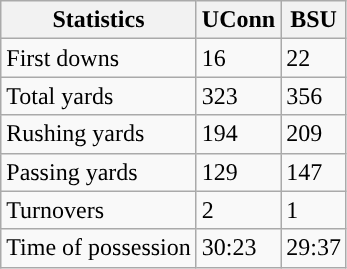<table class="wikitable">
<tr>
<th>Statistics</th>
<th>UConn</th>
<th>BSU</th>
</tr>
<tr>
<td>First downs</td>
<td>16</td>
<td>22</td>
</tr>
<tr>
<td>Total yards</td>
<td>323</td>
<td>356</td>
</tr>
<tr>
<td>Rushing yards</td>
<td>194</td>
<td>209</td>
</tr>
<tr>
<td>Passing yards</td>
<td>129</td>
<td>147</td>
</tr>
<tr>
<td>Turnovers</td>
<td>2</td>
<td>1</td>
</tr>
<tr>
<td>Time of possession</td>
<td>30:23</td>
<td>29:37</td>
</tr>
</table>
